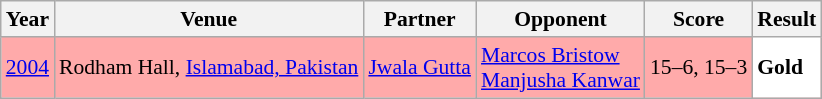<table class="sortable wikitable" style="font-size: 90%;">
<tr>
<th>Year</th>
<th>Venue</th>
<th>Partner</th>
<th>Opponent</th>
<th>Score</th>
<th>Result</th>
</tr>
<tr style="background:#FFAAAA">
<td align="center"><a href='#'>2004</a></td>
<td align="left">Rodham Hall, <a href='#'>Islamabad, Pakistan</a></td>
<td align="left"> <a href='#'>Jwala Gutta</a></td>
<td align="left"> <a href='#'>Marcos Bristow</a> <br>  <a href='#'>Manjusha Kanwar</a></td>
<td align="left">15–6, 15–3</td>
<td style="text-align:left; background:white"> <strong>Gold</strong></td>
</tr>
</table>
